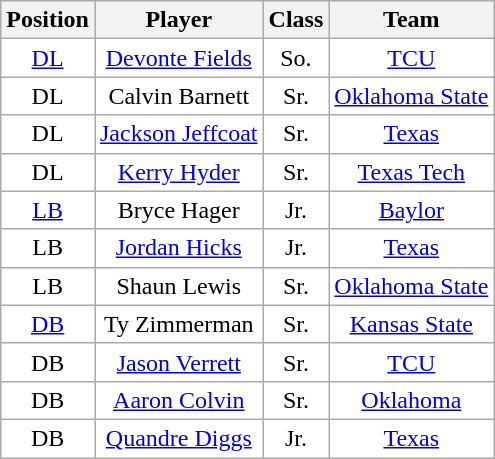<table class="wikitable sortable" border="1">
<tr>
<th>Position</th>
<th>Player</th>
<th>Class</th>
<th>Team</th>
</tr>
<tr>
<td style="text-align:center; background:white"><a href='#'>DL</a></td>
<td style="text-align:center; background:white"><a href='#'>Devonte Fields</a></td>
<td style="text-align:center; background:white">So.</td>
<td style="text-align:center; background:white"><a href='#'>TCU</a></td>
</tr>
<tr>
<td style="text-align:center; background:white">DL</td>
<td style="text-align:center; background:white">Calvin Barnett</td>
<td style="text-align:center; background:white">Sr.</td>
<td style="text-align:center; background:white"><a href='#'>Oklahoma State</a></td>
</tr>
<tr>
<td style="text-align:center; background:white">DL</td>
<td style="text-align:center; background:white"><a href='#'>Jackson Jeffcoat</a></td>
<td style="text-align:center; background:white">Sr.</td>
<td style="text-align:center; background:white"><a href='#'>Texas</a></td>
</tr>
<tr>
<td style="text-align:center; background:white">DL</td>
<td style="text-align:center; background:white"><a href='#'>Kerry Hyder</a></td>
<td style="text-align:center; background:white">Sr.</td>
<td style="text-align:center; background:white"><a href='#'>Texas Tech</a></td>
</tr>
<tr>
<td style="text-align:center; background:white"><a href='#'>LB</a></td>
<td style="text-align:center; background:white">Bryce Hager</td>
<td style="text-align:center; background:white">Jr.</td>
<td style="text-align:center; background:white"><a href='#'>Baylor</a></td>
</tr>
<tr>
<td style="text-align:center; background:white">LB</td>
<td style="text-align:center; background:white"><a href='#'>Jordan Hicks</a></td>
<td style="text-align:center; background:white">Jr.</td>
<td style="text-align:center; background:white"><a href='#'>Texas</a></td>
</tr>
<tr>
<td style="text-align:center; background:white">LB</td>
<td style="text-align:center; background:white">Shaun Lewis</td>
<td style="text-align:center; background:white">Sr.</td>
<td style="text-align:center; background:white"><a href='#'>Oklahoma State</a></td>
</tr>
<tr>
<td style="text-align:center; background:white"><a href='#'>DB</a></td>
<td style="text-align:center; background:white">Ty Zimmerman</td>
<td style="text-align:center; background:white">Sr.</td>
<td style="text-align:center; background:white"><a href='#'>Kansas State</a></td>
</tr>
<tr>
<td style="text-align:center; background:white">DB</td>
<td style="text-align:center; background:white"><a href='#'>Jason Verrett</a></td>
<td style="text-align:center; background:white">Sr.</td>
<td style="text-align:center; background:white"><a href='#'>TCU</a></td>
</tr>
<tr>
<td style="text-align:center; background:white">DB</td>
<td style="text-align:center; background:white"><a href='#'>Aaron Colvin</a></td>
<td style="text-align:center; background:white">Sr.</td>
<td style="text-align:center; background:white"><a href='#'>Oklahoma</a></td>
</tr>
<tr>
<td style="text-align:center; background:white">DB</td>
<td style="text-align:center; background:white"><a href='#'>Quandre Diggs</a></td>
<td style="text-align:center; background:white">Jr.</td>
<td style="text-align:center; background:white"><a href='#'>Texas</a></td>
</tr>
</table>
